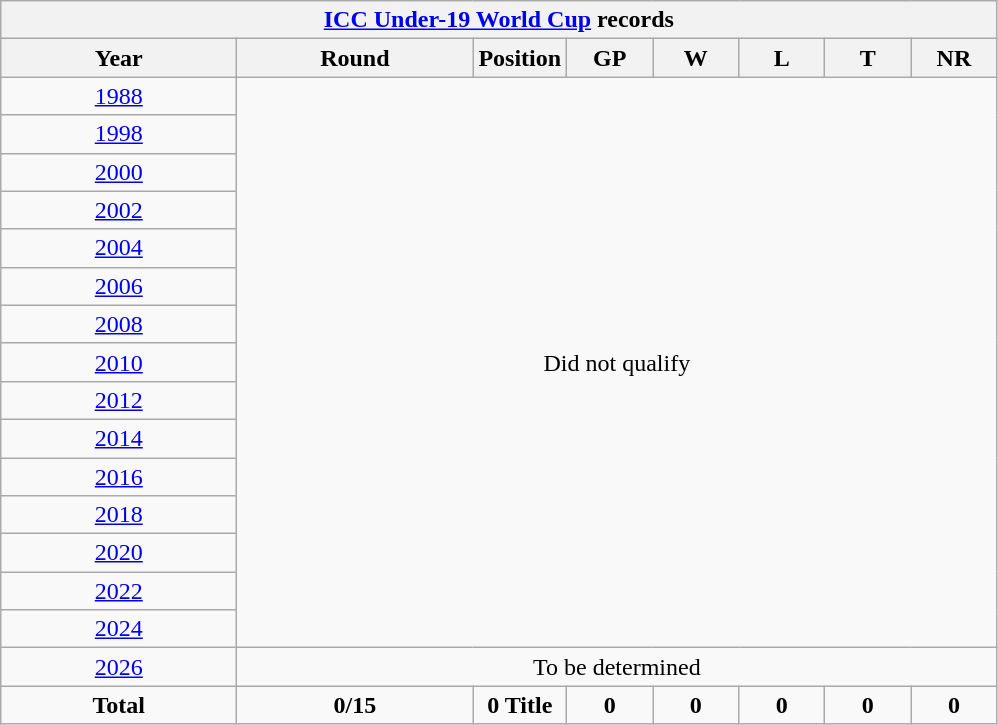<table class="wikitable" style="text-align: center; width=900px;">
<tr>
<th colspan=9><a href='#'>ICC Under-19 World Cup</a> records</th>
</tr>
<tr>
<th width=150>Year</th>
<th width=150>Round</th>
<th width=50>Position</th>
<th width=50>GP</th>
<th width=50>W</th>
<th width=50>L</th>
<th width=50>T</th>
<th width=50>NR</th>
</tr>
<tr>
<td> <a href='#'>1988</a></td>
<td colspan=8 rowspan=15>Did not qualify</td>
</tr>
<tr>
<td> <a href='#'>1998</a></td>
</tr>
<tr>
<td> <a href='#'>2000</a></td>
</tr>
<tr>
<td> <a href='#'>2002</a></td>
</tr>
<tr>
<td> <a href='#'>2004</a></td>
</tr>
<tr>
<td> <a href='#'>2006</a></td>
</tr>
<tr>
<td> <a href='#'>2008</a></td>
</tr>
<tr>
<td> <a href='#'>2010</a></td>
</tr>
<tr>
<td> <a href='#'>2012</a></td>
</tr>
<tr>
<td> <a href='#'>2014</a></td>
</tr>
<tr>
<td> <a href='#'>2016</a></td>
</tr>
<tr>
<td> <a href='#'>2018</a></td>
</tr>
<tr>
<td> <a href='#'>2020</a></td>
</tr>
<tr>
<td> <a href='#'>2022</a></td>
</tr>
<tr>
<td> <a href='#'>2024</a></td>
</tr>
<tr>
<td>  <a href='#'>2026</a></td>
<td colspan=8 rowspan=1>To be determined</td>
</tr>
<tr>
<td><strong>Total</strong></td>
<td><strong>0/15</strong></td>
<td><strong>0 Title</strong></td>
<td><strong>0</strong></td>
<td><strong>0</strong></td>
<td><strong>0</strong></td>
<td><strong>0</strong></td>
<td><strong>0</strong></td>
</tr>
</table>
